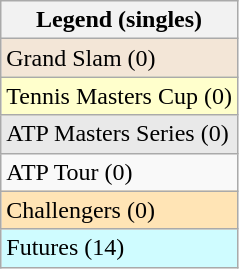<table class="wikitable">
<tr>
<th>Legend (singles)</th>
</tr>
<tr bgcolor="#f3e6d7">
<td>Grand Slam (0)</td>
</tr>
<tr bgcolor="ffffcc">
<td>Tennis Masters Cup (0)</td>
</tr>
<tr bgcolor="#e9e9e9">
<td>ATP Masters Series (0)</td>
</tr>
<tr>
<td>ATP Tour (0)</td>
</tr>
<tr bgcolor="moccasin">
<td>Challengers (0)</td>
</tr>
<tr bgcolor="CFFCFF">
<td>Futures (14)</td>
</tr>
</table>
